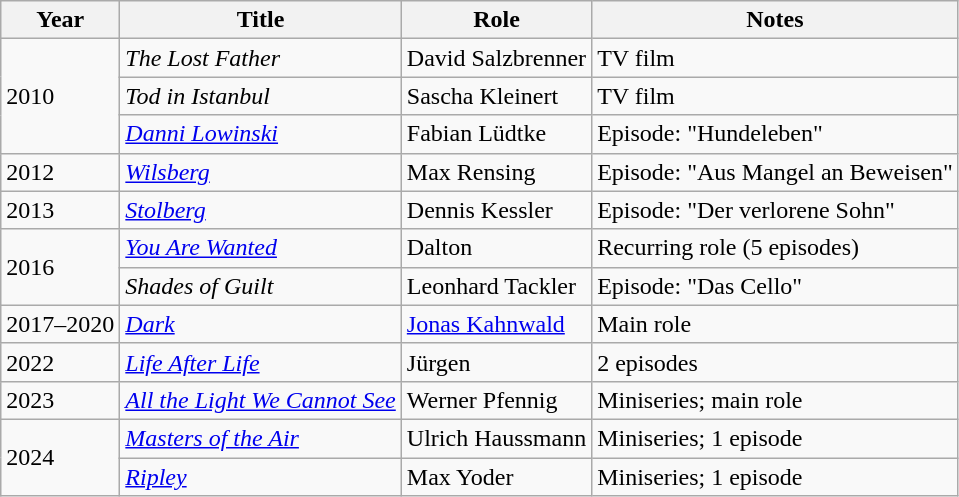<table class="wikitable sortable">
<tr>
<th>Year</th>
<th>Title</th>
<th class="unsortable">Role</th>
<th class="unsortable">Notes</th>
</tr>
<tr>
<td rowspan="3">2010</td>
<td data-sort-value="Lost Father, The"><em>The Lost Father</em></td>
<td>David Salzbrenner</td>
<td>TV film</td>
</tr>
<tr>
<td><em>Tod in Istanbul</em></td>
<td>Sascha Kleinert</td>
<td>TV film</td>
</tr>
<tr>
<td><em><a href='#'>Danni Lowinski</a></em></td>
<td>Fabian Lüdtke</td>
<td>Episode: "Hundeleben"</td>
</tr>
<tr>
<td>2012</td>
<td><em><a href='#'>Wilsberg</a></em></td>
<td>Max Rensing</td>
<td>Episode: "Aus Mangel an Beweisen"</td>
</tr>
<tr>
<td>2013</td>
<td><em><a href='#'>Stolberg</a></em></td>
<td>Dennis Kessler</td>
<td>Episode: "Der verlorene Sohn"</td>
</tr>
<tr>
<td rowspan="2">2016</td>
<td><em><a href='#'>You Are Wanted</a></em></td>
<td>Dalton</td>
<td>Recurring role (5 episodes)</td>
</tr>
<tr>
<td><em>Shades of Guilt</em></td>
<td>Leonhard Tackler</td>
<td>Episode: "Das Cello"</td>
</tr>
<tr>
<td>2017–2020</td>
<td><em><a href='#'>Dark</a></em></td>
<td><a href='#'>Jonas Kahnwald</a></td>
<td>Main role</td>
</tr>
<tr>
<td>2022</td>
<td><em><a href='#'>Life After Life</a></em></td>
<td>Jürgen</td>
<td>2 episodes</td>
</tr>
<tr>
<td>2023</td>
<td><em><a href='#'>All the Light We Cannot See</a></em></td>
<td>Werner Pfennig</td>
<td>Miniseries; main role</td>
</tr>
<tr>
<td rowspan="2">2024</td>
<td><em><a href='#'>Masters of the Air</a></em></td>
<td>Ulrich Haussmann</td>
<td>Miniseries; 1 episode</td>
</tr>
<tr>
<td><em><a href='#'>Ripley</a></em></td>
<td>Max Yoder</td>
<td>Miniseries; 1 episode</td>
</tr>
</table>
